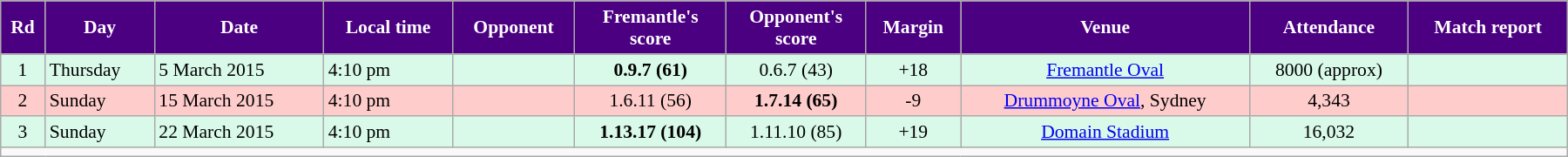<table class="wikitable sortable" style="font-size:90%; text-align:center; width: 95%; margin-left: auto; margin-right: auto;">
<tr style="text-align:center; color:white; font-weight:bold">
<th style="background-color:indigo;" scope="col">Rd</th>
<th style="background-color:indigo;" scope="col">Day</th>
<th style="background-color:indigo;" scope="col">Date</th>
<th style="background-color:indigo;" scope="col">Local time</th>
<th style="background-color:indigo;" scope="col">Opponent</th>
<th style="background-color:indigo;" scope="col">Fremantle's<br>score</th>
<th style="background-color:indigo;" scope="col">Opponent's<br>score</th>
<th style="background-color:indigo;" scope="col">Margin</th>
<th style="background-color:indigo;" scope="col">Venue</th>
<th style="background-color:indigo;" scope="col">Attendance</th>
<th style="background-color:indigo;" scope="col">Match report</th>
</tr>
<tr style="background:#d9f9e9;">
<td>1</td>
<td align=left>Thursday</td>
<td align=left>5 March 2015</td>
<td align=left>4:10 pm</td>
<td align=left></td>
<td><strong>0.9.7 (61)</strong></td>
<td>0.6.7 (43)</td>
<td>+18</td>
<td><a href='#'>Fremantle Oval</a></td>
<td>8000 (approx)</td>
<td></td>
</tr>
<tr style="background:#fcc;">
<td>2</td>
<td align=left>Sunday</td>
<td align=left>15 March 2015</td>
<td align=left>4:10 pm</td>
<td align=left></td>
<td>1.6.11 (56)</td>
<td><strong>1.7.14 (65)</strong></td>
<td>-9</td>
<td><a href='#'>Drummoyne Oval</a>, Sydney</td>
<td>4,343</td>
<td></td>
</tr>
<tr style="background:#d9f9e9;">
<td>3</td>
<td align=left>Sunday</td>
<td align=left>22 March 2015</td>
<td align=left>4:10 pm</td>
<td align=left></td>
<td><strong>1.13.17 (104)</strong></td>
<td>1.11.10 (85)</td>
<td>+19</td>
<td><a href='#'>Domain Stadium</a></td>
<td>16,032</td>
<td></td>
</tr>
<tr>
<td align=right colspan=11></td>
</tr>
</table>
